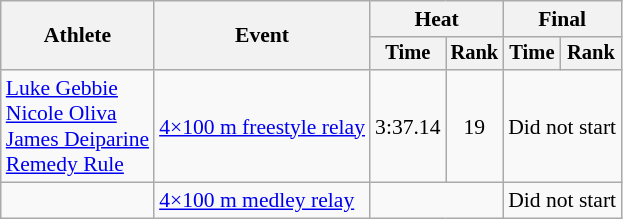<table class="wikitable" style="text-align:center; font-size:90%">
<tr>
<th rowspan=2>Athlete</th>
<th rowspan=2>Event</th>
<th colspan=2>Heat</th>
<th colspan=2>Final</th>
</tr>
<tr style="font-size:95%">
<th>Time</th>
<th>Rank</th>
<th>Time</th>
<th>Rank</th>
</tr>
<tr>
<td align=left><a href='#'>Luke Gebbie</a><br><a href='#'>Nicole Oliva</a><br><a href='#'>James Deiparine</a><br><a href='#'>Remedy Rule</a></td>
<td align=left><a href='#'>4×100 m freestyle relay</a></td>
<td>3:37.14</td>
<td>19</td>
<td colspan=2>Did not start</td>
</tr>
<tr>
<td align=left></td>
<td align=left><a href='#'>4×100 m medley relay</a></td>
<td colspan=2></td>
<td colspan=2>Did not start</td>
</tr>
</table>
